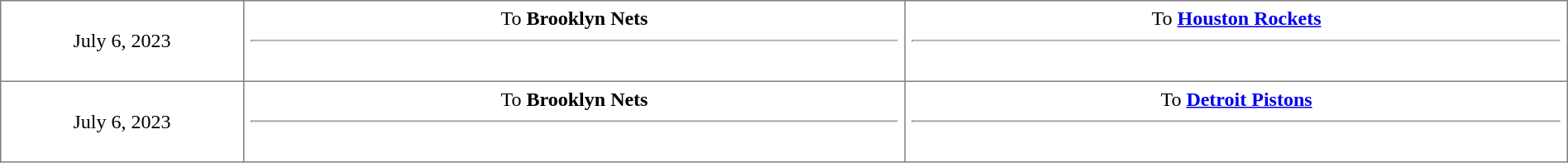<table border="1" style="border-collapse:collapse; text-align:center; width:100%;"  cellpadding="5">
<tr>
<td style="width:11%;">July 6, 2023</td>
<td style="width:30%; vertical-align:top;">To <strong>Brooklyn Nets</strong><hr><br></td>
<td style="width:30%; vertical-align:top;">To <strong><a href='#'>Houston Rockets</a></strong><hr><br></td>
</tr>
<tr>
<td style="width:11%;">July 6, 2023</td>
<td style="width:30%; vertical-align:top;">To <strong>Brooklyn Nets</strong><hr><br></td>
<td style="width:30%; vertical-align:top;">To <strong><a href='#'>Detroit Pistons</a></strong><hr><br></td>
</tr>
</table>
